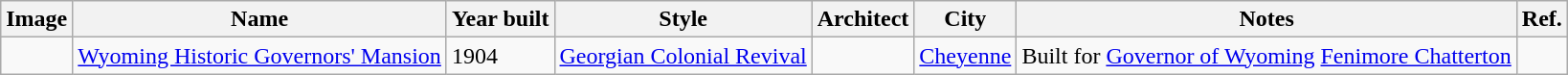<table class="wikitable sortable">
<tr>
<th>Image</th>
<th>Name</th>
<th>Year built</th>
<th>Style</th>
<th>Architect</th>
<th>City</th>
<th>Notes</th>
<th>Ref.</th>
</tr>
<tr>
<td></td>
<td><a href='#'>Wyoming Historic Governors' Mansion</a></td>
<td>1904</td>
<td><a href='#'>Georgian Colonial Revival</a></td>
<td></td>
<td><a href='#'>Cheyenne</a></td>
<td>Built for <a href='#'>Governor of Wyoming</a> <a href='#'>Fenimore Chatterton</a></td>
<td></td>
</tr>
</table>
